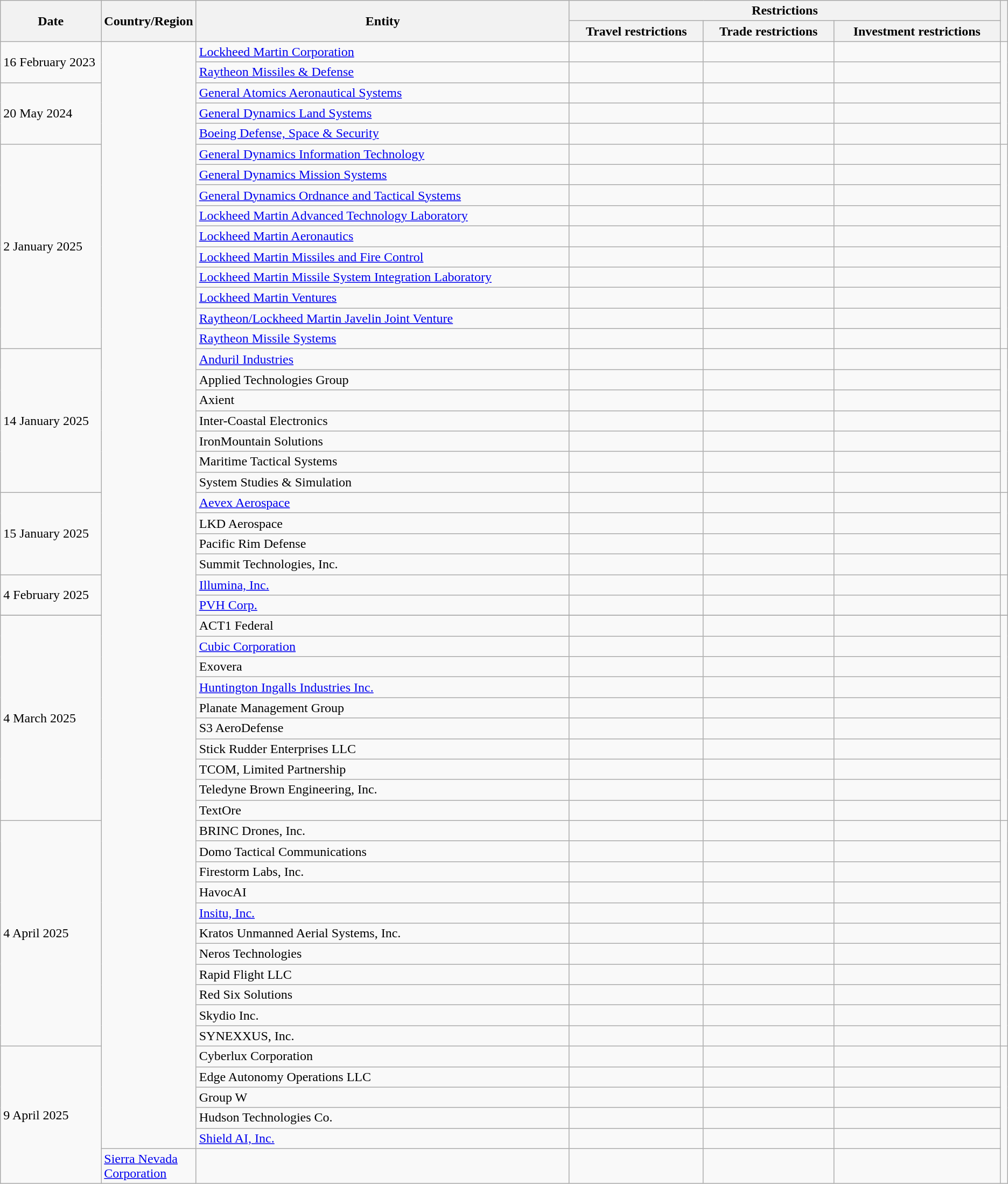<table class="wikitable sortable">
<tr>
<th rowspan="2" style="width: 10%">Date</th>
<th rowspan="2" style="width: 8%">Country/Region</th>
<th rowspan="2">Entity</th>
<th colspan="3">Restrictions</th>
<th rowspan="2"></th>
</tr>
<tr>
<th>Travel restrictions</th>
<th>Trade restrictions</th>
<th>Investment restrictions</th>
</tr>
<tr>
<td rowspan="2">16 February 2023</td>
<td rowspan="55"></td>
<td><a href='#'>Lockheed Martin Corporation</a></td>
<td></td>
<td></td>
<td></td>
<td rowspan="5"></td>
</tr>
<tr>
<td><a href='#'>Raytheon Missiles & Defense</a></td>
<td></td>
<td></td>
<td></td>
</tr>
<tr>
<td rowspan="3">20 May 2024</td>
<td><a href='#'>General Atomics Aeronautical Systems</a></td>
<td></td>
<td></td>
<td></td>
</tr>
<tr>
<td><a href='#'>General Dynamics Land Systems</a></td>
<td></td>
<td></td>
<td></td>
</tr>
<tr>
<td><a href='#'>Boeing Defense, Space & Security</a></td>
<td></td>
<td></td>
<td></td>
</tr>
<tr>
<td rowspan="10">2 January 2025</td>
<td><a href='#'>General Dynamics Information Technology</a></td>
<td></td>
<td></td>
<td></td>
<td rowspan="10"></td>
</tr>
<tr>
<td><a href='#'>General Dynamics Mission Systems</a></td>
<td></td>
<td></td>
<td></td>
</tr>
<tr>
<td><a href='#'>General Dynamics Ordnance and Tactical Systems</a></td>
<td></td>
<td></td>
<td></td>
</tr>
<tr>
<td><a href='#'>Lockheed Martin Advanced Technology Laboratory</a></td>
<td></td>
<td></td>
<td></td>
</tr>
<tr>
<td><a href='#'>Lockheed Martin Aeronautics</a></td>
<td></td>
<td></td>
<td></td>
</tr>
<tr>
<td><a href='#'>Lockheed Martin Missiles and Fire Control</a></td>
<td></td>
<td></td>
<td></td>
</tr>
<tr>
<td><a href='#'>Lockheed Martin Missile System Integration Laboratory</a></td>
<td></td>
<td></td>
<td></td>
</tr>
<tr>
<td><a href='#'>Lockheed Martin Ventures</a></td>
<td></td>
<td></td>
<td></td>
</tr>
<tr>
<td><a href='#'>Raytheon/Lockheed Martin Javelin Joint Venture</a></td>
<td></td>
<td></td>
<td></td>
</tr>
<tr>
<td><a href='#'>Raytheon Missile Systems</a></td>
<td></td>
<td></td>
<td></td>
</tr>
<tr>
<td rowspan="7">14 January 2025</td>
<td><a href='#'>Anduril Industries</a></td>
<td></td>
<td></td>
<td></td>
<td rowspan="7"></td>
</tr>
<tr>
<td>Applied Technologies Group</td>
<td></td>
<td></td>
<td></td>
</tr>
<tr>
<td>Axient</td>
<td></td>
<td></td>
<td></td>
</tr>
<tr>
<td>Inter-Coastal Electronics</td>
<td></td>
<td></td>
<td></td>
</tr>
<tr>
<td>IronMountain Solutions</td>
<td></td>
<td></td>
<td></td>
</tr>
<tr>
<td>Maritime Tactical Systems</td>
<td></td>
<td></td>
<td></td>
</tr>
<tr>
<td>System Studies & Simulation</td>
<td></td>
<td></td>
<td></td>
</tr>
<tr>
<td rowspan="4">15 January 2025</td>
<td><a href='#'>Aevex Aerospace</a></td>
<td></td>
<td></td>
<td></td>
<td rowspan="4"></td>
</tr>
<tr>
<td>LKD Aerospace</td>
<td></td>
<td></td>
<td></td>
</tr>
<tr>
<td>Pacific Rim Defense</td>
<td></td>
<td></td>
<td></td>
</tr>
<tr>
<td>Summit Technologies, Inc.</td>
<td></td>
<td></td>
<td></td>
</tr>
<tr>
<td rowspan="2">4 February 2025</td>
<td><a href='#'>Illumina, Inc.</a></td>
<td></td>
<td></td>
<td></td>
<td rowspan="2"></td>
</tr>
<tr>
<td><a href='#'>PVH Corp.</a></td>
<td></td>
<td></td>
<td></td>
</tr>
<tr>
</tr>
<tr>
<td rowspan="10">4 March 2025</td>
<td>ACT1 Federal</td>
<td></td>
<td></td>
<td></td>
<td rowspan="10"></td>
</tr>
<tr>
<td><a href='#'>Cubic Corporation</a></td>
<td></td>
<td></td>
<td></td>
</tr>
<tr>
<td>Exovera</td>
<td></td>
<td></td>
<td></td>
</tr>
<tr>
<td><a href='#'>Huntington Ingalls Industries Inc.</a></td>
<td></td>
<td></td>
<td></td>
</tr>
<tr>
<td>Planate Management Group</td>
<td></td>
<td></td>
<td></td>
</tr>
<tr>
<td>S3 AeroDefense</td>
<td></td>
<td></td>
<td></td>
</tr>
<tr>
<td>Stick Rudder Enterprises LLC</td>
<td></td>
<td></td>
<td></td>
</tr>
<tr>
<td>TCOM, Limited Partnership</td>
<td></td>
<td></td>
<td></td>
</tr>
<tr>
<td>Teledyne Brown Engineering, Inc.</td>
<td></td>
<td></td>
<td></td>
</tr>
<tr>
<td>TextOre</td>
<td></td>
<td></td>
<td></td>
</tr>
<tr>
<td rowspan="11">4 April 2025</td>
<td>BRINC Drones, Inc.</td>
<td></td>
<td></td>
<td></td>
<td rowspan="11"></td>
</tr>
<tr>
<td>Domo Tactical Communications</td>
<td></td>
<td></td>
<td></td>
</tr>
<tr>
<td>Firestorm Labs, Inc.</td>
<td></td>
<td></td>
<td></td>
</tr>
<tr>
<td>HavocAI</td>
<td></td>
<td></td>
<td></td>
</tr>
<tr>
<td><a href='#'>Insitu, Inc.</a></td>
<td></td>
<td></td>
<td></td>
</tr>
<tr>
<td>Kratos Unmanned Aerial Systems, Inc.</td>
<td></td>
<td></td>
<td></td>
</tr>
<tr>
<td>Neros Technologies</td>
<td></td>
<td></td>
<td></td>
</tr>
<tr>
<td>Rapid Flight LLC</td>
<td></td>
<td></td>
<td></td>
</tr>
<tr>
<td>Red Six Solutions</td>
<td></td>
<td></td>
<td></td>
</tr>
<tr>
<td>Skydio Inc.</td>
<td></td>
<td></td>
<td></td>
</tr>
<tr>
<td>SYNEXXUS, Inc.</td>
<td></td>
<td></td>
<td></td>
</tr>
<tr>
<td rowspan="6">9 April 2025</td>
<td>Cyberlux Corporation</td>
<td></td>
<td></td>
<td></td>
<td rowspan="6"></td>
</tr>
<tr>
<td>Edge Autonomy Operations LLC</td>
<td></td>
<td></td>
<td></td>
</tr>
<tr>
<td>Group W</td>
<td></td>
<td></td>
<td></td>
</tr>
<tr>
<td>Hudson Technologies Co.</td>
<td></td>
<td></td>
<td></td>
</tr>
<tr>
<td><a href='#'>Shield AI, Inc.</a></td>
<td></td>
<td></td>
<td></td>
</tr>
<tr>
<td><a href='#'>Sierra Nevada Corporation</a></td>
<td></td>
<td></td>
<td></td>
</tr>
</table>
